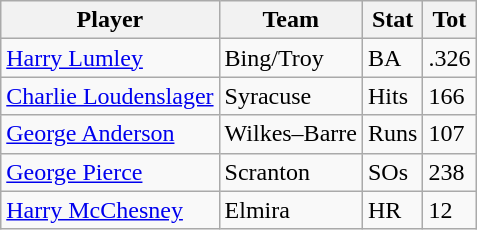<table class="wikitable">
<tr>
<th>Player</th>
<th>Team</th>
<th>Stat</th>
<th>Tot</th>
</tr>
<tr>
<td><a href='#'>Harry Lumley</a></td>
<td>Bing/Troy</td>
<td>BA</td>
<td>.326</td>
</tr>
<tr>
<td><a href='#'>Charlie Loudenslager</a></td>
<td>Syracuse</td>
<td>Hits</td>
<td>166</td>
</tr>
<tr>
<td><a href='#'>George Anderson</a></td>
<td>Wilkes–Barre</td>
<td>Runs</td>
<td>107</td>
</tr>
<tr>
<td><a href='#'>George Pierce</a></td>
<td>Scranton</td>
<td>SOs</td>
<td>238</td>
</tr>
<tr>
<td><a href='#'>Harry McChesney</a></td>
<td>Elmira</td>
<td>HR</td>
<td>12</td>
</tr>
</table>
